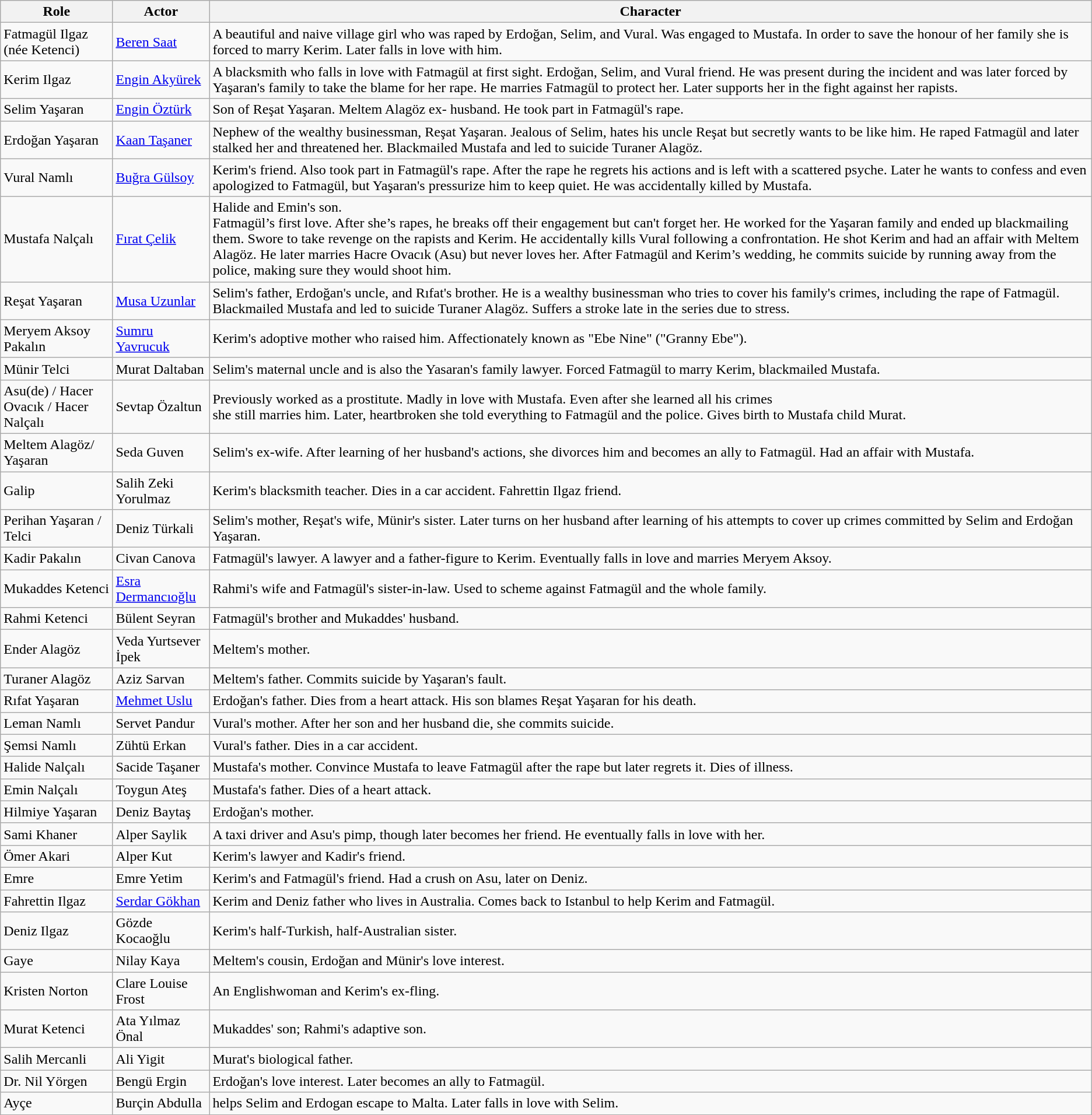<table class="wikitable">
<tr>
<th>Role</th>
<th>Actor</th>
<th>Character</th>
</tr>
<tr>
<td>Fatmagül Ilgaz (née Ketenci)</td>
<td><a href='#'>Beren Saat</a></td>
<td>A beautiful and naive village girl who was raped by Erdoğan, Selim, and Vural. Was engaged to Mustafa. In order to save the honour of her family she is forced to marry Kerim. Later falls in love with him.</td>
</tr>
<tr>
<td>Kerim Ilgaz</td>
<td><a href='#'>Engin Akyürek</a></td>
<td>A blacksmith who falls in love with Fatmagül at first sight. Erdoğan, Selim, and Vural friend. He was present during the incident and was later forced by Yaşaran's family to take the blame for her rape. He marries Fatmagül to protect her. Later supports her in the fight against her rapists.</td>
</tr>
<tr>
<td>Selim Yaşaran</td>
<td><a href='#'>Engin Öztürk</a></td>
<td>Son of Reşat Yaşaran. Meltem Alagöz ex- husband. He took part in Fatmagül's rape.</td>
</tr>
<tr>
<td>Erdoğan Yaşaran</td>
<td><a href='#'>Kaan Taşaner</a></td>
<td>Nephew of the wealthy businessman, Reşat Yaşaran. Jealous of Selim, hates his uncle Reşat but secretly wants to be like him. He raped Fatmagül and later stalked her and threatened her. Blackmailed Mustafa and led to suicide Turaner Alagöz.</td>
</tr>
<tr>
<td>Vural Namlı</td>
<td><a href='#'>Buğra Gülsoy</a></td>
<td>Kerim's friend. Also took part in Fatmagül's rape. After the rape he regrets his actions and is left with a scattered psyche. Later he wants to confess and even apologized to Fatmagül, but Yaşaran's pressurize him to keep quiet. He was accidentally killed by Mustafa.</td>
</tr>
<tr>
<td>Mustafa Nalçalı</td>
<td><a href='#'>Fırat Çelik</a></td>
<td>Halide and Emin's son.<br>Fatmagül’s first love. After she’s rapes, he breaks off their engagement but can't forget her. He worked for the Yaşaran family and ended up blackmailing them. Swore to take revenge on the rapists and Kerim. He accidentally kills Vural following a confrontation. He shot Kerim and had an affair with Meltem Alagöz. He later marries Hacre Ovacık (Asu) but never loves her. After Fatmagül and Kerim’s wedding, he commits suicide by running away from the police, making sure they would shoot him.</td>
</tr>
<tr>
<td>Reşat Yaşaran</td>
<td><a href='#'>Musa Uzunlar</a></td>
<td>Selim's father, Erdoğan's uncle, and Rıfat's brother. He is a wealthy businessman who tries to cover his family's crimes, including the rape of Fatmagül. Blackmailed Mustafa and led to suicide Turaner Alagöz. Suffers a stroke late in the series due to stress.</td>
</tr>
<tr>
<td>Meryem Aksoy Pakalın</td>
<td><a href='#'>Sumru Yavrucuk</a></td>
<td>Kerim's adoptive mother who raised him. Affectionately known as "Ebe Nine" ("Granny Ebe").</td>
</tr>
<tr>
<td>Münir Telci</td>
<td>Murat Daltaban</td>
<td>Selim's maternal uncle and is also the Yasaran's family lawyer. Forced Fatmagül to marry Kerim, blackmailed Mustafa.</td>
</tr>
<tr>
<td>Asu(de) / Hacer Ovacık / Hacer Nalçalı</td>
<td>Sevtap Özaltun</td>
<td>Previously worked as a prostitute. Madly in love with Mustafa. Even after she learned all his crimes<br>she still marries him. Later, heartbroken she told everything to Fatmagül and the police. Gives birth to Mustafa child Murat.</td>
</tr>
<tr>
<td>Meltem Alagöz/ Yaşaran</td>
<td>Seda Guven</td>
<td>Selim's ex-wife. After learning of her husband's actions, she divorces him and becomes an ally to Fatmagül. Had an affair with Mustafa.</td>
</tr>
<tr>
<td>Galip</td>
<td>Salih Zeki Yorulmaz</td>
<td>Kerim's blacksmith teacher. Dies in a car accident. Fahrettin Ilgaz friend.</td>
</tr>
<tr>
<td>Perihan Yaşaran / Telci</td>
<td>Deniz Türkali</td>
<td>Selim's mother, Reşat's wife, Münir's sister. Later turns on her husband after learning of his attempts to cover up crimes committed by Selim and Erdoğan Yaşaran.</td>
</tr>
<tr>
<td>Kadir Pakalın</td>
<td>Civan Canova</td>
<td>Fatmagül's lawyer. A lawyer and a father-figure to Kerim. Eventually falls in love and marries Meryem Aksoy.</td>
</tr>
<tr>
<td>Mukaddes Ketenci</td>
<td><a href='#'>Esra Dermancıoğlu</a></td>
<td>Rahmi's wife and Fatmagül's sister-in-law. Used to scheme against Fatmagül and the whole family.</td>
</tr>
<tr>
<td>Rahmi Ketenci</td>
<td>Bülent Seyran</td>
<td>Fatmagül's brother and Mukaddes' husband.</td>
</tr>
<tr>
<td>Ender Alagöz</td>
<td>Veda Yurtsever İpek</td>
<td>Meltem's mother.</td>
</tr>
<tr>
<td>Turaner Alagöz</td>
<td>Aziz Sarvan</td>
<td>Meltem's father. Commits suicide by Yaşaran's fault.</td>
</tr>
<tr>
<td>Rıfat Yaşaran</td>
<td><a href='#'>Mehmet Uslu</a></td>
<td>Erdoğan's father. Dies from a heart attack. His son blames Reşat Yaşaran for his death.</td>
</tr>
<tr>
<td>Leman Namlı</td>
<td>Servet Pandur</td>
<td>Vural's mother. After her son and her husband die, she commits suicide.</td>
</tr>
<tr>
<td>Şemsi Namlı</td>
<td>Zühtü Erkan</td>
<td>Vural's father. Dies in a car accident.</td>
</tr>
<tr>
<td>Halide Nalçalı</td>
<td>Sacide Taşaner</td>
<td>Mustafa's mother. Convince Mustafa to leave Fatmagül after the rape but later regrets it. Dies of illness.</td>
</tr>
<tr>
<td>Emin Nalçalı</td>
<td>Toygun Ateş</td>
<td>Mustafa's father. Dies of a heart attack.</td>
</tr>
<tr>
<td>Hilmiye Yaşaran</td>
<td>Deniz Baytaş</td>
<td>Erdoğan's mother.</td>
</tr>
<tr>
<td>Sami Khaner</td>
<td>Alper Saylik</td>
<td>A taxi driver and Asu's pimp, though later becomes her friend. He eventually falls in love with her.</td>
</tr>
<tr>
<td>Ömer Akari</td>
<td>Alper Kut</td>
<td>Kerim's lawyer and Kadir's friend.</td>
</tr>
<tr>
<td>Emre</td>
<td>Emre Yetim</td>
<td>Kerim's and Fatmagül's friend. Had a crush on Asu, later on Deniz.</td>
</tr>
<tr>
<td>Fahrettin Ilgaz</td>
<td><a href='#'>Serdar Gökhan</a></td>
<td>Kerim and Deniz father who lives in Australia. Comes back to Istanbul to help Kerim and Fatmagül.</td>
</tr>
<tr>
<td>Deniz Ilgaz</td>
<td>Gözde Kocaoğlu</td>
<td>Kerim's half-Turkish, half-Australian sister.</td>
</tr>
<tr>
<td>Gaye</td>
<td>Nilay Kaya</td>
<td>Meltem's cousin, Erdoğan and Münir's love interest.</td>
</tr>
<tr>
<td>Kristen Norton</td>
<td>Clare Louise Frost</td>
<td>An Englishwoman and Kerim's ex-fling.</td>
</tr>
<tr>
<td>Murat Ketenci</td>
<td>Ata Yılmaz Önal</td>
<td>Mukaddes' son; Rahmi's adaptive son.</td>
</tr>
<tr>
<td>Salih Mercanli</td>
<td>Ali Yigit</td>
<td>Murat's biological father.</td>
</tr>
<tr>
<td>Dr. Nil Yörgen</td>
<td>Bengü Ergin</td>
<td>Erdoğan's love interest. Later becomes an ally to Fatmagül.</td>
</tr>
<tr>
<td>Ayçe</td>
<td>Burçin Abdulla</td>
<td>helps Selim and Erdogan escape to Malta. Later falls in love with Selim.</td>
</tr>
</table>
